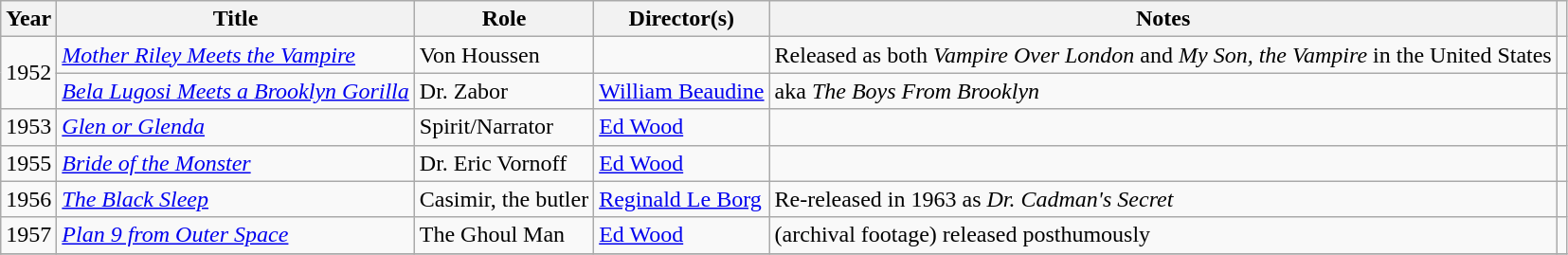<table class="wikitable plainrowheaders sortable">
<tr>
<th scope="col">Year</th>
<th scope="col">Title</th>
<th scope="col">Role</th>
<th scope="col">Director(s)</th>
<th scope="col" class="unsortable">Notes</th>
<th scope=col class="unsortable"></th>
</tr>
<tr>
<td rowspan="2">1952 </td>
<td><em><a href='#'>Mother Riley Meets the Vampire</a></em></td>
<td>Von Houssen</td>
<td></td>
<td>Released as both <em>Vampire Over London</em> and <em>My Son, the Vampire</em> in the United States</td>
<td></td>
</tr>
<tr>
<td><em><a href='#'>Bela Lugosi Meets a Brooklyn Gorilla</a></em></td>
<td>Dr. Zabor</td>
<td><a href='#'>William Beaudine</a></td>
<td>aka <em>The Boys From Brooklyn</em></td>
<td></td>
</tr>
<tr>
<td rowspan="1">1953</td>
<td><em><a href='#'>Glen or Glenda</a></em></td>
<td>Spirit/Narrator</td>
<td><a href='#'>Ed Wood</a></td>
<td></td>
<td></td>
</tr>
<tr>
<td rowspan="1">1955</td>
<td><em><a href='#'>Bride of the Monster</a></em></td>
<td>Dr. Eric Vornoff</td>
<td><a href='#'>Ed Wood</a></td>
<td></td>
<td></td>
</tr>
<tr>
<td rowspan="1">1956</td>
<td><em><a href='#'>The Black Sleep</a></em></td>
<td>Casimir, the butler</td>
<td><a href='#'>Reginald Le Borg</a></td>
<td>Re-released in 1963 as <em>Dr. Cadman's Secret</em></td>
<td></td>
</tr>
<tr>
<td rowspan="1">1957</td>
<td><em><a href='#'>Plan 9 from Outer Space</a></em></td>
<td>The Ghoul Man</td>
<td><a href='#'>Ed Wood</a></td>
<td>(archival footage) released posthumously</td>
<td></td>
</tr>
<tr>
</tr>
</table>
